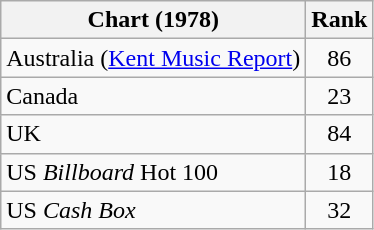<table class="wikitable sortable">
<tr>
<th align="left">Chart (1978)</th>
<th style="text-align:center;">Rank</th>
</tr>
<tr>
<td align="left">Australia (<a href='#'>Kent Music Report</a>)</td>
<td style="text-align:center;">86</td>
</tr>
<tr>
<td>Canada</td>
<td style="text-align:center;">23</td>
</tr>
<tr>
<td>UK</td>
<td style="text-align:center;">84</td>
</tr>
<tr>
<td>US <em>Billboard</em> Hot 100</td>
<td style="text-align:center;">18</td>
</tr>
<tr>
<td>US <em>Cash Box</em></td>
<td style="text-align:center;">32</td>
</tr>
</table>
